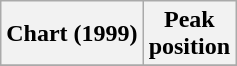<table class="wikitable">
<tr>
<th>Chart (1999)</th>
<th>Peak<br>position</th>
</tr>
<tr>
</tr>
</table>
